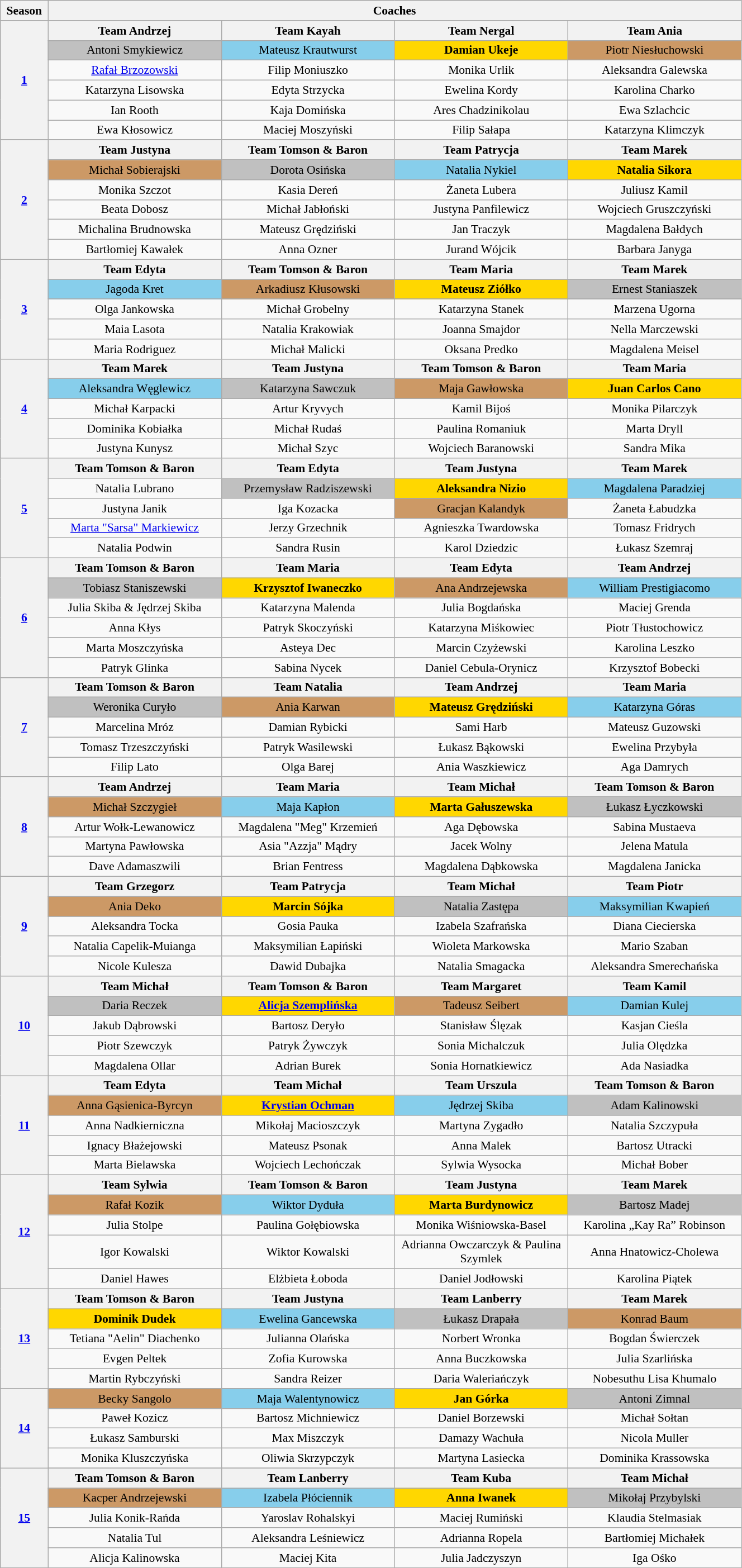<table class="wikitable" style="text-align:center; font-size:90%">
<tr>
<th style="width:50px">Season</th>
<th colspan="4">Coaches</th>
</tr>
<tr>
<th rowspan="6"><a href='#'>1</a></th>
<th style="width:200px" scope="col">Team Andrzej</th>
<th style="width:200px" scope="col">Team Kayah</th>
<th style="width:200px" scope="col">Team Nergal</th>
<th style="width:200px" scope="col">Team Ania</th>
</tr>
<tr>
<td style="background: silver">Antoni Smykiewicz</td>
<td style="background: skyblue">Mateusz Krautwurst</td>
<th style="background: gold">Damian Ukeje</th>
<td style="background:#c96">Piotr Niesłuchowski</td>
</tr>
<tr>
<td><a href='#'>Rafał Brzozowski</a></td>
<td>Filip Moniuszko</td>
<td>Monika Urlik</td>
<td>Aleksandra Galewska</td>
</tr>
<tr>
<td>Katarzyna Lisowska</td>
<td>Edyta Strzycka</td>
<td>Ewelina Kordy</td>
<td>Karolina Charko</td>
</tr>
<tr>
<td>Ian Rooth </td>
<td>Kaja Domińska</td>
<td>Ares Chadzinikolau</td>
<td>Ewa Szlachcic</td>
</tr>
<tr>
<td>Ewa Kłosowicz</td>
<td>Maciej Moszyński</td>
<td>Filip Sałapa</td>
<td>Katarzyna Klimczyk</td>
</tr>
<tr>
<th rowspan="6"><a href='#'>2</a></th>
<th scope="col">Team Justyna</th>
<th scope="col">Team Tomson & Baron</th>
<th scope="col">Team Patrycja</th>
<th scope="col">Team Marek</th>
</tr>
<tr>
<td style="background:#c96">Michał Sobierajski</td>
<td style="background: silver">Dorota Osińska</td>
<td style="background: skyblue">Natalia Nykiel</td>
<th style="background: gold">Natalia Sikora</th>
</tr>
<tr>
<td>Monika Szczot</td>
<td>Kasia Dereń</td>
<td>Żaneta Lubera</td>
<td>Juliusz Kamil</td>
</tr>
<tr>
<td>Beata Dobosz</td>
<td>Michał Jabłoński</td>
<td>Justyna Panfilewicz</td>
<td>Wojciech Gruszczyński</td>
</tr>
<tr>
<td>Michalina Brudnowska</td>
<td>Mateusz Grędziński</td>
<td>Jan Traczyk</td>
<td>Magdalena Bałdych</td>
</tr>
<tr>
<td>Bartłomiej Kawałek</td>
<td>Anna Ozner</td>
<td>Jurand Wójcik</td>
<td>Barbara Janyga</td>
</tr>
<tr>
<th rowspan="5"><a href='#'>3</a></th>
<th scope="col">Team Edyta</th>
<th scope="col">Team Tomson & Baron</th>
<th scope="col">Team Maria</th>
<th scope="col">Team Marek</th>
</tr>
<tr>
<td style="background: skyblue">Jagoda Kret</td>
<td style="background:#c96">Arkadiusz Kłusowski</td>
<th style="background: gold">Mateusz Ziółko</th>
<td style="background: silver">Ernest Staniaszek</td>
</tr>
<tr>
<td>Olga Jankowska</td>
<td>Michał Grobelny</td>
<td>Katarzyna Stanek</td>
<td>Marzena Ugorna</td>
</tr>
<tr>
<td>Maia Lasota</td>
<td>Natalia Krakowiak</td>
<td>Joanna Smajdor</td>
<td>Nella Marczewski</td>
</tr>
<tr>
<td>Maria Rodriguez</td>
<td>Michał Malicki</td>
<td>Oksana Predko</td>
<td>Magdalena Meisel</td>
</tr>
<tr>
<th rowspan="5"><a href='#'>4</a></th>
<th scope="col">Team Marek</th>
<th scope="col">Team Justyna</th>
<th scope="col">Team Tomson & Baron</th>
<th scope="col">Team Maria</th>
</tr>
<tr>
<td style="background: skyblue">Aleksandra Węglewicz</td>
<td style="background: silver">Katarzyna Sawczuk</td>
<td style="background:#c96">Maja Gawłowska</td>
<th style="background: gold">Juan Carlos Cano</th>
</tr>
<tr>
<td>Michał Karpacki</td>
<td>Artur Kryvych</td>
<td>Kamil Bijoś</td>
<td>Monika Pilarczyk</td>
</tr>
<tr>
<td>Dominika Kobiałka</td>
<td>Michał Rudaś</td>
<td>Paulina Romaniuk</td>
<td>Marta Dryll</td>
</tr>
<tr>
<td>Justyna Kunysz</td>
<td>Michał Szyc</td>
<td>Wojciech Baranowski</td>
<td>Sandra Mika</td>
</tr>
<tr>
<th rowspan="5"><a href='#'>5</a></th>
<th scope="col">Team Tomson & Baron</th>
<th scope="col">Team Edyta</th>
<th scope="col">Team Justyna</th>
<th scope="col">Team Marek</th>
</tr>
<tr>
<td>Natalia Lubrano</td>
<td style="background: silver">Przemysław Radziszewski</td>
<th style="background: gold">Aleksandra Nizio</th>
<td style="background: skyblue">Magdalena Paradziej</td>
</tr>
<tr>
<td>Justyna Janik</td>
<td>Iga Kozacka</td>
<td style="background:#c96">Gracjan Kalandyk</td>
<td>Żaneta Łabudzka</td>
</tr>
<tr>
<td><a href='#'>Marta "Sarsa" Markiewicz</a></td>
<td>Jerzy Grzechnik</td>
<td>Agnieszka Twardowska</td>
<td>Tomasz Fridrych</td>
</tr>
<tr>
<td>Natalia Podwin</td>
<td>Sandra Rusin</td>
<td>Karol Dziedzic</td>
<td>Łukasz Szemraj</td>
</tr>
<tr>
<th rowspan="6"><a href='#'>6</a></th>
<th scope="col">Team Tomson & Baron</th>
<th scope="col">Team Maria</th>
<th scope="col">Team Edyta</th>
<th scope="col">Team Andrzej</th>
</tr>
<tr>
<td style="background: silver">Tobiasz Staniszewski</td>
<th style="background: gold">Krzysztof Iwaneczko</th>
<td style="background:#c96">Ana Andrzejewska</td>
<td style="background: skyblue">William Prestigiacomo</td>
</tr>
<tr>
<td>Julia Skiba & Jędrzej Skiba</td>
<td>Katarzyna Malenda</td>
<td>Julia Bogdańska</td>
<td>Maciej Grenda</td>
</tr>
<tr>
<td>Anna Kłys</td>
<td>Patryk Skoczyński</td>
<td>Katarzyna Miśkowiec</td>
<td>Piotr Tłustochowicz</td>
</tr>
<tr>
<td>Marta Moszczyńska</td>
<td>Asteya Dec</td>
<td>Marcin Czyżewski</td>
<td>Karolina Leszko</td>
</tr>
<tr>
<td>Patryk Glinka</td>
<td>Sabina Nycek</td>
<td>Daniel Cebula-Orynicz</td>
<td>Krzysztof Bobecki</td>
</tr>
<tr>
<th rowspan="5"><a href='#'>7</a></th>
<th scope="col">Team Tomson & Baron</th>
<th scope="col">Team Natalia</th>
<th scope="col">Team Andrzej</th>
<th scope="col">Team Maria</th>
</tr>
<tr>
<td style="background: silver">Weronika Curyło</td>
<td style="background:#c96">Ania Karwan</td>
<th style="background: gold">Mateusz Grędziński</th>
<td style="background: skyblue">Katarzyna Góras</td>
</tr>
<tr>
<td>Marcelina Mróz</td>
<td>Damian Rybicki</td>
<td>Sami Harb</td>
<td>Mateusz Guzowski</td>
</tr>
<tr>
<td>Tomasz Trzeszczyński</td>
<td>Patryk Wasilewski</td>
<td>Łukasz Bąkowski</td>
<td>Ewelina Przybyła</td>
</tr>
<tr>
<td>Filip Lato</td>
<td>Olga Barej</td>
<td>Ania Waszkiewicz</td>
<td>Aga Damrych</td>
</tr>
<tr>
<th rowspan="5"><a href='#'>8</a></th>
<th scope="col">Team Andrzej</th>
<th scope="col">Team Maria</th>
<th scope="col">Team Michał</th>
<th scope="col">Team Tomson & Baron</th>
</tr>
<tr>
<td style="background:#c96">Michał Szczygieł</td>
<td style="background: skyblue">Maja Kapłon</td>
<th style="background: gold">Marta Gałuszewska</th>
<td style="background: silver">Łukasz Łyczkowski</td>
</tr>
<tr>
<td>Artur Wołk-Lewanowicz</td>
<td>Magdalena "Meg" Krzemień</td>
<td>Aga Dębowska</td>
<td>Sabina Mustaeva</td>
</tr>
<tr>
<td>Martyna Pawłowska</td>
<td>Asia "Azzja" Mądry</td>
<td>Jacek Wolny</td>
<td>Jelena Matula</td>
</tr>
<tr>
<td>Dave Adamaszwili</td>
<td>Brian Fentress</td>
<td>Magdalena Dąbkowska</td>
<td>Magdalena Janicka</td>
</tr>
<tr>
<th rowspan="5"><a href='#'>9</a></th>
<th scope="col">Team Grzegorz</th>
<th scope="col">Team Patrycja</th>
<th scope="col">Team Michał</th>
<th scope="col">Team Piotr</th>
</tr>
<tr>
<td style="background:#c96">Ania Deko</td>
<th style="background: gold">Marcin Sójka</th>
<td style="background: silver">Natalia Zastępa</td>
<td style="background: skyblue">Maksymilian Kwapień</td>
</tr>
<tr>
<td>Aleksandra Tocka</td>
<td>Gosia Pauka</td>
<td>Izabela Szafrańska</td>
<td>Diana Ciecierska</td>
</tr>
<tr>
<td>Natalia Capelik-Muianga</td>
<td>Maksymilian Łapiński</td>
<td>Wioleta Markowska</td>
<td>Mario Szaban</td>
</tr>
<tr>
<td>Nicole Kulesza</td>
<td>Dawid Dubajka</td>
<td>Natalia Smagacka</td>
<td>Aleksandra Smerechańska</td>
</tr>
<tr>
<th rowspan="5"><a href='#'>10</a></th>
<th scope="col">Team Michał</th>
<th scope="col">Team Tomson & Baron</th>
<th scope="col">Team Margaret</th>
<th scope="col">Team Kamil</th>
</tr>
<tr>
<td style="background: silver">Daria Reczek</td>
<th style="background: gold"><a href='#'>Alicja Szemplińska</a></th>
<td style="background:#c96">Tadeusz Seibert</td>
<td style="background: skyblue">Damian Kulej</td>
</tr>
<tr>
<td>Jakub Dąbrowski</td>
<td>Bartosz Deryło</td>
<td>Stanisław Ślęzak</td>
<td>Kasjan Cieśla</td>
</tr>
<tr>
<td>Piotr Szewczyk</td>
<td>Patryk Żywczyk</td>
<td>Sonia Michalczuk</td>
<td>Julia Olędzka</td>
</tr>
<tr>
<td>Magdalena Ollar</td>
<td>Adrian Burek</td>
<td>Sonia Hornatkiewicz</td>
<td>Ada Nasiadka</td>
</tr>
<tr>
<th rowspan="5"><a href='#'>11</a></th>
<th scope="col">Team Edyta</th>
<th scope="col">Team Michał</th>
<th scope="col">Team Urszula</th>
<th scope="col">Team Tomson & Baron</th>
</tr>
<tr>
<td style="background:#c96">Anna Gąsienica-Byrcyn</td>
<th style="background: gold"><a href='#'>Krystian Ochman</a></th>
<td style="background: skyblue">Jędrzej Skiba</td>
<td style="background: silver">Adam Kalinowski</td>
</tr>
<tr>
<td>Anna Nadkierniczna</td>
<td>Mikołaj Macioszczyk</td>
<td>Martyna Zygadło</td>
<td>Natalia Szczypuła</td>
</tr>
<tr>
<td>Ignacy Błażejowski</td>
<td>Mateusz Psonak</td>
<td>Anna Malek</td>
<td>Bartosz Utracki</td>
</tr>
<tr>
<td>Marta Bielawska</td>
<td>Wojciech Lechończak</td>
<td>Sylwia Wysocka</td>
<td>Michał Bober</td>
</tr>
<tr>
<th rowspan="5"><a href='#'>12</a></th>
<th scope="col">Team Sylwia</th>
<th scope="col">Team Tomson & Baron</th>
<th scope="col">Team Justyna</th>
<th scope="col">Team Marek</th>
</tr>
<tr>
<td style="background:#c96">Rafał Kozik</td>
<td style="background: skyblue">Wiktor Dyduła</td>
<th style="background: gold">Marta Burdynowicz</th>
<td style="background: silver">Bartosz Madej</td>
</tr>
<tr>
<td>Julia Stolpe</td>
<td>Paulina Gołębiowska</td>
<td>Monika Wiśniowska-Basel</td>
<td>Karolina „Kay Ra” Robinson</td>
</tr>
<tr>
<td>Igor Kowalski</td>
<td>Wiktor Kowalski</td>
<td>Adrianna Owczarczyk & Paulina Szymlek</td>
<td>Anna Hnatowicz-Cholewa</td>
</tr>
<tr>
<td>Daniel Hawes</td>
<td>Elżbieta Łoboda</td>
<td>Daniel Jodłowski</td>
<td>Karolina Piątek</td>
</tr>
<tr>
<th rowspan="5"><a href='#'>13</a></th>
<th scope="col">Team Tomson & Baron</th>
<th scope="col">Team Justyna</th>
<th scope="col">Team Lanberry</th>
<th scope="col">Team Marek</th>
</tr>
<tr>
<th style="background:gold">Dominik Dudek</th>
<td style="background:skyblue">Ewelina Gancewska</td>
<td style="background: silver">Łukasz Drapała</td>
<td style="background:#c96">Konrad Baum</td>
</tr>
<tr>
<td>Tetiana "Aelin" Diachenko</td>
<td>Julianna Olańska</td>
<td>Norbert Wronka</td>
<td>Bogdan Świerczek</td>
</tr>
<tr>
<td>Evgen Peltek</td>
<td>Zofia Kurowska</td>
<td>Anna Buczkowska</td>
<td>Julia Szarlińska</td>
</tr>
<tr>
<td>Martin Rybczyński</td>
<td>Sandra Reizer</td>
<td>Daria Waleriańczyk</td>
<td>Nobesuthu Lisa Khumalo</td>
</tr>
<tr>
<th rowspan="5"><a href='#'>14</a></th>
</tr>
<tr>
<td style="background:#c96">Becky Sangolo</td>
<td style="background: skyblue">Maja Walentynowicz</td>
<td style="background:gold"><strong>Jan Górka</strong></td>
<td style="background:silver">Antoni Zimnal</td>
</tr>
<tr>
<td>Paweł Kozicz</td>
<td>Bartosz Michniewicz</td>
<td>Daniel Borzewski</td>
<td>Michał Sołtan</td>
</tr>
<tr>
<td>Łukasz Samburski</td>
<td>Max Miszczyk</td>
<td>Damazy Wachuła</td>
<td>Nicola Muller</td>
</tr>
<tr>
<td>Monika Kluszczyńska</td>
<td>Oliwia Skrzypczyk</td>
<td>Martyna Lasiecka</td>
<td>Dominika Krassowska</td>
</tr>
<tr>
<th rowspan="6"><a href='#'>15</a></th>
</tr>
<tr>
<th>Team Tomson & Baron</th>
<th>Team Lanberry</th>
<th>Team Kuba</th>
<th>Team Michał</th>
</tr>
<tr>
<td style="background:#c96">Kacper Andrzejewski</td>
<td style="background:skyblue">Izabela Płóciennik</td>
<td style="background:gold"><strong>Anna Iwanek</strong></td>
<td style="background: silver">Mikołaj Przybylski</td>
</tr>
<tr>
<td>Julia Konik-Rańda</td>
<td>Yaroslav Rohalskyi</td>
<td>Maciej Rumiński</td>
<td>Klaudia Stelmasiak</td>
</tr>
<tr>
<td>Natalia Tul</td>
<td>Aleksandra Leśniewicz</td>
<td>Adrianna Ropela</td>
<td>Bartłomiej Michałek</td>
</tr>
<tr>
<td>Alicja Kalinowska</td>
<td>Maciej Kita</td>
<td>Julia Jadczyszyn</td>
<td>Iga Ośko</td>
</tr>
</table>
